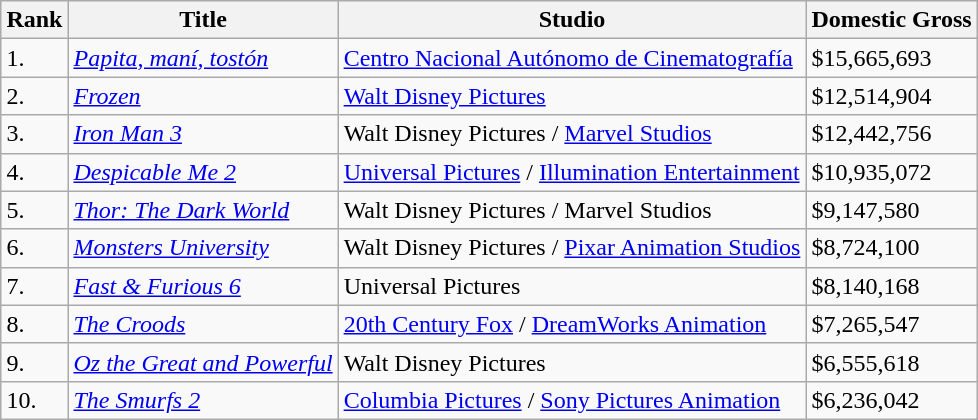<table class="wikitable sortable" style="margin:auto; margin:auto;">
<tr>
<th>Rank</th>
<th>Title</th>
<th>Studio</th>
<th>Domestic Gross</th>
</tr>
<tr>
<td>1.</td>
<td><em><a href='#'>Papita, maní, tostón</a></em></td>
<td><a href='#'>Centro Nacional Autónomo de Cinematografía</a></td>
<td>$15,665,693</td>
</tr>
<tr>
<td>2.</td>
<td><em><a href='#'>Frozen</a></em></td>
<td><a href='#'>Walt Disney Pictures</a></td>
<td>$12,514,904</td>
</tr>
<tr>
<td>3.</td>
<td><em><a href='#'>Iron Man 3</a></em></td>
<td>Walt Disney Pictures / <a href='#'>Marvel Studios</a></td>
<td>$12,442,756</td>
</tr>
<tr>
<td>4.</td>
<td><em><a href='#'>Despicable Me 2</a></em></td>
<td><a href='#'>Universal Pictures</a> / <a href='#'>Illumination Entertainment</a></td>
<td>$10,935,072</td>
</tr>
<tr>
<td>5.</td>
<td><em><a href='#'>Thor: The Dark World</a></em></td>
<td>Walt Disney Pictures / Marvel Studios</td>
<td>$9,147,580</td>
</tr>
<tr>
<td>6.</td>
<td><em><a href='#'>Monsters University</a></em></td>
<td>Walt Disney Pictures / <a href='#'>Pixar Animation Studios</a></td>
<td>$8,724,100</td>
</tr>
<tr>
<td>7.</td>
<td><em><a href='#'>Fast & Furious 6</a></em></td>
<td>Universal Pictures</td>
<td>$8,140,168</td>
</tr>
<tr>
<td>8.</td>
<td><em><a href='#'>The Croods</a></em></td>
<td><a href='#'>20th Century Fox</a> / <a href='#'>DreamWorks Animation</a></td>
<td>$7,265,547</td>
</tr>
<tr>
<td>9.</td>
<td><em><a href='#'>Oz the Great and Powerful</a></em></td>
<td>Walt Disney Pictures</td>
<td>$6,555,618</td>
</tr>
<tr>
<td>10.</td>
<td><em><a href='#'>The Smurfs 2</a></em></td>
<td><a href='#'>Columbia Pictures</a> / <a href='#'>Sony Pictures Animation</a></td>
<td>$6,236,042</td>
</tr>
</table>
